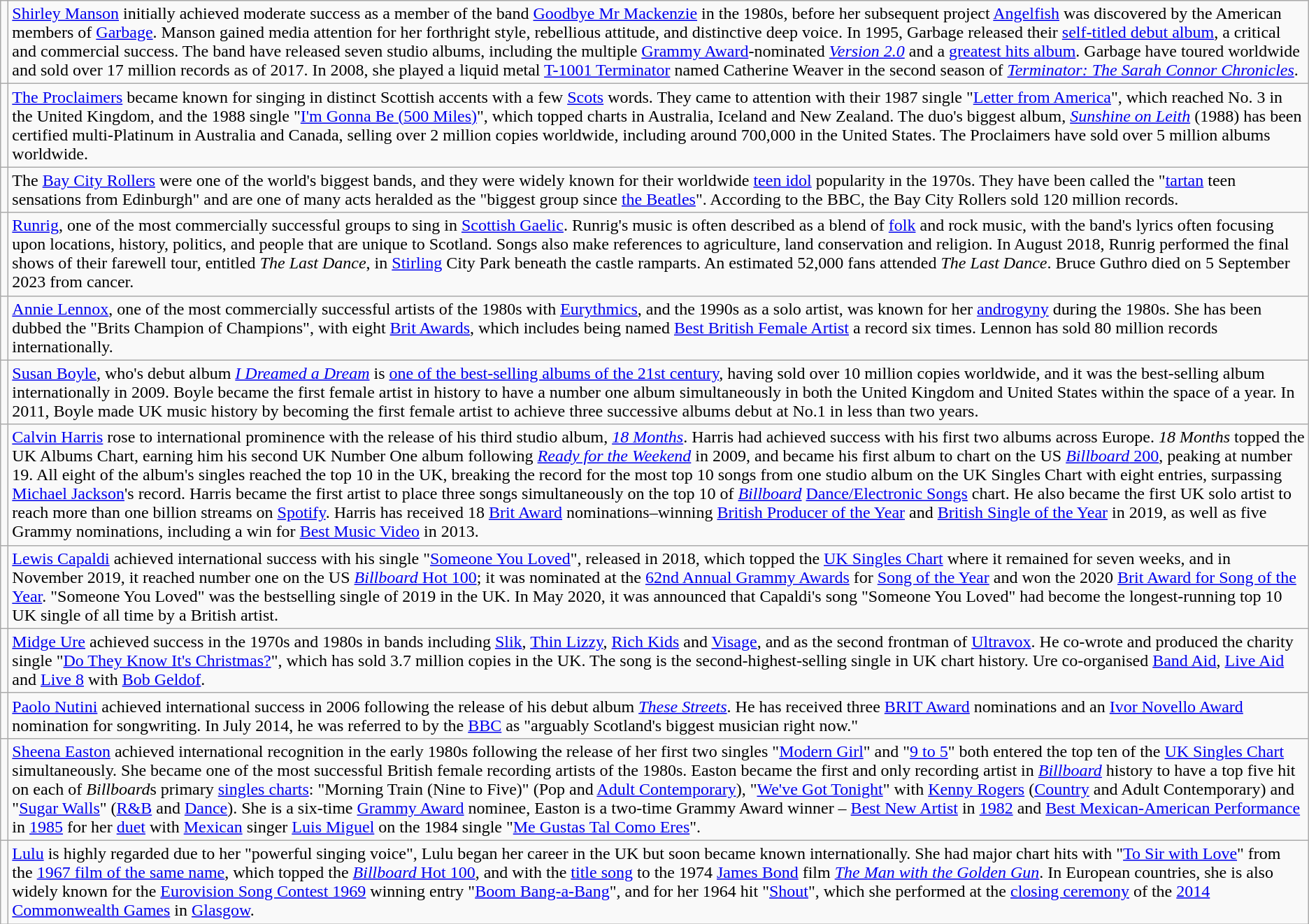<table class="wikitable">
<tr>
<td></td>
<td><a href='#'>Shirley Manson</a> initially achieved moderate success as a member of the band <a href='#'>Goodbye Mr Mackenzie</a> in the 1980s, before her subsequent project <a href='#'>Angelfish</a> was discovered by the American members of <a href='#'>Garbage</a>.  Manson gained media attention for her forthright style, rebellious attitude, and distinctive deep voice. In 1995, Garbage released their <a href='#'>self-titled debut album</a>, a critical and commercial success. The band have released seven studio albums, including the multiple <a href='#'>Grammy Award</a>-nominated <em><a href='#'>Version 2.0</a></em> and a <a href='#'>greatest hits album</a>. Garbage have toured worldwide and sold over 17 million records as of 2017. In 2008, she played a liquid metal <a href='#'>T-1001 Terminator</a> named Catherine Weaver in the second season of <em><a href='#'>Terminator: The Sarah Connor Chronicles</a></em>.</td>
</tr>
<tr>
<td></td>
<td><a href='#'>The Proclaimers</a> became known for singing in distinct Scottish accents with a few <a href='#'>Scots</a> words. They came to attention with their 1987 single "<a href='#'>Letter from America</a>", which reached No. 3 in the United Kingdom, and the 1988 single "<a href='#'>I'm Gonna Be (500 Miles)</a>", which topped charts in Australia, Iceland and New Zealand. The duo's biggest album, <em><a href='#'>Sunshine on Leith</a></em> (1988) has been certified multi-Platinum in Australia and Canada, selling over 2 million copies worldwide, including around 700,000 in the United States. The Proclaimers have sold over 5 million albums worldwide.</td>
</tr>
<tr>
<td></td>
<td>The <a href='#'>Bay City Rollers</a> were one of the world's biggest bands, and they were widely known for their worldwide <a href='#'>teen idol</a> popularity in the 1970s. They have been called the "<a href='#'>tartan</a> teen sensations from Edinburgh" and are one of many acts heralded as the "biggest group since <a href='#'>the Beatles</a>". According to the BBC, the Bay City Rollers sold 120 million records.</td>
</tr>
<tr>
<td></td>
<td><a href='#'>Runrig</a>, one of the most commercially successful groups to sing in <a href='#'>Scottish Gaelic</a>. Runrig's music is often described as a blend of <a href='#'>folk</a> and rock music, with the band's lyrics often focusing upon locations, history, politics, and people that are unique to Scotland. Songs also make references to agriculture, land conservation and religion. In August 2018, Runrig performed the final shows of their farewell tour, entitled <em>The Last Dance</em>, in <a href='#'>Stirling</a> City Park beneath the castle ramparts. An estimated 52,000 fans attended <em>The Last Dance</em>. Bruce Guthro died on 5 September 2023 from cancer.</td>
</tr>
<tr>
<td></td>
<td><a href='#'>Annie Lennox</a>, one of the most commercially successful artists of the 1980s with <a href='#'>Eurythmics</a>, and the 1990s as a solo artist, was known for her <a href='#'>androgyny</a> during the 1980s. She has been dubbed the "Brits Champion of Champions", with eight <a href='#'>Brit Awards</a>, which includes being named <a href='#'>Best British Female Artist</a> a record six times. Lennon has sold 80 million records internationally.</td>
</tr>
<tr>
<td></td>
<td><a href='#'>Susan Boyle</a>, who's debut album <em><a href='#'>I Dreamed a Dream</a></em> is <a href='#'>one of the best-selling albums of the 21st century</a>, having sold over 10 million copies worldwide, and it was the best-selling album internationally in 2009. Boyle became the first female artist in history to have a number one album simultaneously in both the United Kingdom and United States within the space of a year. In 2011, Boyle made UK music history by becoming the first female artist to achieve three successive albums debut at No.1 in less than two years.</td>
</tr>
<tr>
<td></td>
<td><a href='#'>Calvin Harris</a> rose to international prominence with the release of his third studio album, <em><a href='#'>18 Months</a></em>. Harris had achieved success with his first two albums across Europe. <em>18 Months</em> topped the UK Albums Chart, earning him his second UK Number One album following <em><a href='#'>Ready for the Weekend</a></em> in 2009,  and became his first album to chart on the US <a href='#'><em>Billboard</em> 200</a>, peaking at number 19. All eight of the album's singles reached the top 10 in the UK, breaking the record for the most top 10 songs from one studio album on the UK Singles Chart with eight entries, surpassing <a href='#'>Michael Jackson</a>'s record. Harris became the first artist to place three songs simultaneously on the top 10 of <em><a href='#'>Billboard</a></em> <a href='#'>Dance/Electronic Songs</a> chart. He also became the first UK solo artist to reach more than one billion streams on <a href='#'>Spotify</a>. Harris has received 18 <a href='#'>Brit Award</a> nominations–winning <a href='#'>British Producer of the Year</a> and <a href='#'>British Single of the Year</a> in 2019, as well as five Grammy nominations, including a win for <a href='#'>Best Music Video</a> in 2013.</td>
</tr>
<tr>
<td></td>
<td><a href='#'>Lewis Capaldi</a> achieved international success with his single "<a href='#'>Someone You Loved</a>", released in 2018, which topped the <a href='#'>UK Singles Chart</a> where it remained for seven weeks, and in November 2019, it reached number one on the US <a href='#'><em>Billboard</em> Hot 100</a>; it was nominated at the <a href='#'>62nd Annual Grammy Awards</a> for <a href='#'>Song of the Year</a> and won the 2020 <a href='#'>Brit Award for Song of the Year</a>. "Someone You Loved" was the bestselling single of 2019 in the UK. In May 2020, it was announced that Capaldi's song "Someone You Loved" had become the longest-running top 10 UK single of all time by a British artist.</td>
</tr>
<tr>
<td></td>
<td><a href='#'>Midge Ure</a> achieved success in the 1970s and 1980s in bands including <a href='#'>Slik</a>, <a href='#'>Thin Lizzy</a>, <a href='#'>Rich Kids</a> and <a href='#'>Visage</a>, and as the second frontman of <a href='#'>Ultravox</a>. He co-wrote and produced the charity single "<a href='#'>Do They Know It's Christmas?</a>", which has sold 3.7 million copies in the UK. The song is the second-highest-selling single in UK chart history. Ure co-organised <a href='#'>Band Aid</a>, <a href='#'>Live Aid</a> and <a href='#'>Live 8</a> with <a href='#'>Bob Geldof</a>.</td>
</tr>
<tr>
<td></td>
<td><a href='#'>Paolo Nutini</a> achieved international success in 2006 following the release of his debut album <em><a href='#'>These Streets</a></em>. He has received three <a href='#'>BRIT Award</a> nominations and an <a href='#'>Ivor Novello Award</a> nomination for songwriting. In July 2014, he was referred to by the <a href='#'>BBC</a> as "arguably Scotland's biggest musician right now."</td>
</tr>
<tr>
<td></td>
<td><a href='#'>Sheena Easton</a> achieved international recognition in the early 1980s following the release of her first two singles "<a href='#'>Modern Girl</a>" and "<a href='#'>9 to 5</a>" both entered the top ten of the <a href='#'>UK Singles Chart</a> simultaneously. She became one of the most successful British female recording artists of the 1980s. Easton became the first and only recording artist in <em><a href='#'>Billboard</a></em> history to have a top five hit on each of <em>Billboard</em>s primary <a href='#'>singles charts</a>: "Morning Train (Nine to Five)" (Pop and <a href='#'>Adult Contemporary</a>), "<a href='#'>We've Got Tonight</a>" with <a href='#'>Kenny Rogers</a> (<a href='#'>Country</a> and Adult Contemporary) and "<a href='#'>Sugar Walls</a>" (<a href='#'>R&B</a> and <a href='#'>Dance</a>). She is a six-time <a href='#'>Grammy Award</a> nominee, Easton is a two-time Grammy Award winner – <a href='#'>Best New Artist</a> in <a href='#'>1982</a> and <a href='#'>Best Mexican-American Performance</a> in <a href='#'>1985</a> for her <a href='#'>duet</a> with <a href='#'>Mexican</a> singer <a href='#'>Luis Miguel</a> on the 1984 single "<a href='#'>Me Gustas Tal Como Eres</a>".</td>
</tr>
<tr>
<td></td>
<td><a href='#'>Lulu</a> is highly regarded due to her "powerful singing voice", Lulu began her career in the UK but soon became  known internationally. She had major chart hits with "<a href='#'>To Sir with Love</a>" from the <a href='#'>1967 film of the same name</a>, which topped the <a href='#'><em>Billboard</em> Hot 100</a>, and with the <a href='#'>title song</a> to the 1974 <a href='#'>James Bond</a> film <em><a href='#'>The Man with the Golden Gun</a></em>. In European countries, she is also widely known for the <a href='#'>Eurovision Song Contest 1969</a> winning entry "<a href='#'>Boom Bang-a-Bang</a>", and for her 1964 hit "<a href='#'>Shout</a>", which she performed at the <a href='#'>closing ceremony</a> of the <a href='#'>2014 Commonwealth Games</a> in <a href='#'>Glasgow</a>.</td>
</tr>
</table>
